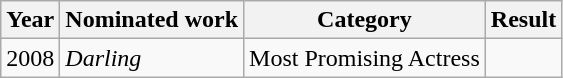<table class="wikitable sortable">
<tr>
<th>Year</th>
<th>Nominated work</th>
<th>Category</th>
<th>Result</th>
</tr>
<tr>
<td>2008</td>
<td><em>Darling</em></td>
<td>Most Promising Actress</td>
<td></td>
</tr>
</table>
